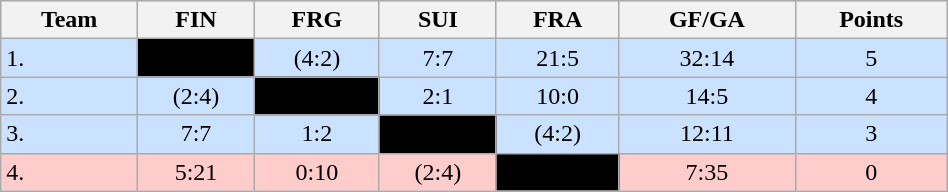<table class="wikitable" bgcolor="#EFEFFF" width="50%">
<tr bgcolor="#BCD2EE">
<th>Team</th>
<th>FIN</th>
<th>FRG</th>
<th>SUI</th>
<th>FRA</th>
<th>GF/GA</th>
<th>Points</th>
</tr>
<tr bgcolor="#CAE1FF" align="center">
<td align="left">1. </td>
<td style="background:#000000;"></td>
<td>(4:2)</td>
<td>7:7</td>
<td>21:5</td>
<td>32:14</td>
<td>5</td>
</tr>
<tr bgcolor="#CAE1FF" align="center">
<td align="left">2. </td>
<td>(2:4)</td>
<td style="background:#000000;"></td>
<td>2:1</td>
<td>10:0</td>
<td>14:5</td>
<td>4</td>
</tr>
<tr bgcolor="#CAE1FF" align="center">
<td align="left">3. </td>
<td>7:7</td>
<td>1:2</td>
<td style="background:#000000;"></td>
<td>(4:2)</td>
<td>12:11</td>
<td>3</td>
</tr>
<tr bgcolor="#ffcccc" align="center">
<td align="left">4. </td>
<td>5:21</td>
<td>0:10</td>
<td>(2:4)</td>
<td style="background:#000000;"></td>
<td>7:35</td>
<td>0</td>
</tr>
</table>
